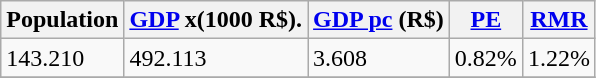<table class="wikitable" border="1">
<tr>
<th>Population </th>
<th><a href='#'>GDP</a> x(1000 R$).</th>
<th><a href='#'>GDP pc</a> (R$)</th>
<th><a href='#'>PE</a></th>
<th><a href='#'>RMR</a></th>
</tr>
<tr>
<td>143.210</td>
<td>492.113</td>
<td>3.608</td>
<td>0.82%</td>
<td>1.22%</td>
</tr>
<tr>
</tr>
</table>
